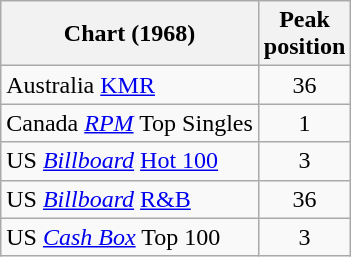<table class="wikitable sortable">
<tr>
<th>Chart (1968)</th>
<th>Peak<br>position</th>
</tr>
<tr>
<td>Australia <a href='#'>KMR</a></td>
<td style="text-align:center;">36</td>
</tr>
<tr>
<td>Canada <a href='#'><em>RPM</em></a> Top Singles</td>
<td style="text-align:center;">1</td>
</tr>
<tr>
<td>US <em><a href='#'>Billboard</a></em> <a href='#'>Hot 100</a></td>
<td style="text-align:center;">3</td>
</tr>
<tr>
<td>US <em><a href='#'>Billboard</a></em> <a href='#'>R&B</a></td>
<td style="text-align:center;">36</td>
</tr>
<tr>
<td>US <a href='#'><em>Cash Box</em></a> Top 100</td>
<td style="text-align:center;">3</td>
</tr>
</table>
